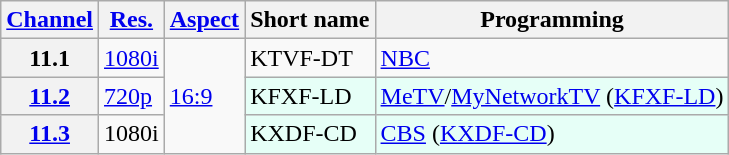<table class="wikitable">
<tr>
<th><a href='#'>Channel</a></th>
<th><a href='#'>Res.</a></th>
<th><a href='#'>Aspect</a></th>
<th>Short name</th>
<th>Programming</th>
</tr>
<tr>
<th scope = "row">11.1</th>
<td><a href='#'>1080i</a></td>
<td rowspan=3><a href='#'>16:9</a></td>
<td>KTVF-DT</td>
<td><a href='#'>NBC</a></td>
</tr>
<tr>
<th scope = "row"><a href='#'>11.2</a></th>
<td><a href='#'>720p</a></td>
<td style="background-color: #E6FFF7;">KFXF-LD</td>
<td style="background-color: #E6FFF7;"><a href='#'>MeTV</a>/<a href='#'>MyNetworkTV</a> (<a href='#'>KFXF-LD</a>)</td>
</tr>
<tr>
<th scope = "row"><a href='#'>11.3</a></th>
<td>1080i</td>
<td style="background-color: #E6FFF7;">KXDF-CD</td>
<td style="background-color: #E6FFF7;"><a href='#'>CBS</a> (<a href='#'>KXDF-CD</a>)</td>
</tr>
</table>
